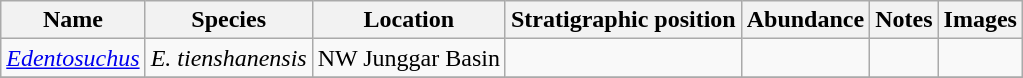<table class="wikitable" align="center">
<tr>
<th>Name</th>
<th>Species</th>
<th>Location</th>
<th>Stratigraphic position</th>
<th>Abundance</th>
<th>Notes</th>
<th>Images</th>
</tr>
<tr>
<td><em><a href='#'>Edentosuchus</a></em></td>
<td><em>E. tienshanensis</em></td>
<td>NW Junggar Basin</td>
<td></td>
<td></td>
<td></td>
<td></td>
</tr>
<tr>
</tr>
</table>
